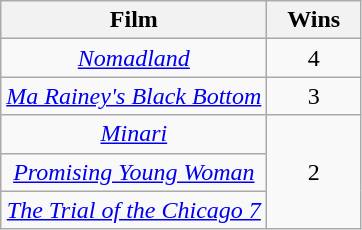<table class="wikitable" rowspan="2" style="text-align:center;" background: #f6e39c;>
<tr>
<th scope="col" style="text-align:center;">Film</th>
<th scope="col" style="width:55px;">Wins</th>
</tr>
<tr>
<td><em><a href='#'>Nomadland</a></em></td>
<td style="text-align:center">4</td>
</tr>
<tr>
<td><em><a href='#'>Ma Rainey's Black Bottom</a></em></td>
<td style="text-align:center">3</td>
</tr>
<tr>
<td><em><a href='#'>Minari</a></em></td>
<td rowspan=3 style="text-align:center">2</td>
</tr>
<tr>
<td><em><a href='#'>Promising Young Woman</a></em></td>
</tr>
<tr>
<td><em><a href='#'>The Trial of the Chicago 7</a></em></td>
</tr>
</table>
